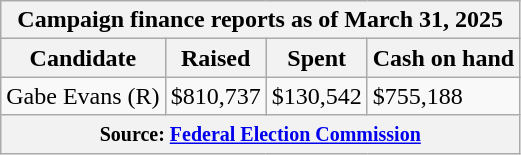<table class="wikitable sortable">
<tr>
<th colspan=4>Campaign finance reports as of March 31, 2025</th>
</tr>
<tr style="text-align:center;">
<th>Candidate</th>
<th>Raised</th>
<th>Spent</th>
<th>Cash on hand</th>
</tr>
<tr>
<td>Gabe Evans (R)</td>
<td>$810,737</td>
<td>$130,542</td>
<td>$755,188</td>
</tr>
<tr>
<th colspan="4"><small>Source: <a href='#'>Federal Election Commission</a></small></th>
</tr>
</table>
